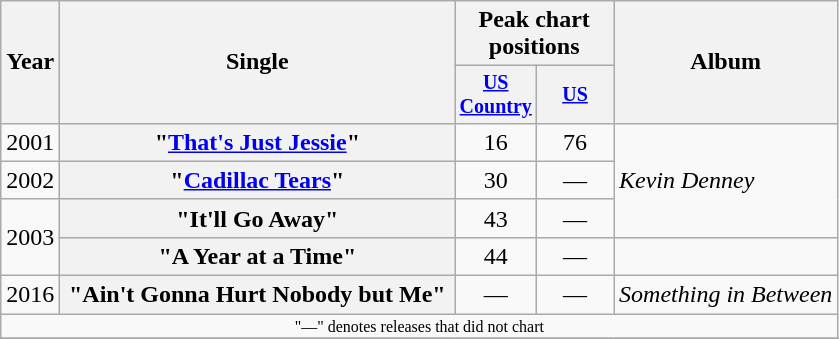<table class="wikitable plainrowheaders" style="text-align:center;">
<tr>
<th rowspan="2">Year</th>
<th rowspan="2" style="width:16em;">Single</th>
<th colspan="2">Peak chart<br>positions</th>
<th rowspan="2">Album</th>
</tr>
<tr style="font-size:smaller;">
<th width="45"><a href='#'>US Country</a></th>
<th width="45"><a href='#'>US</a></th>
</tr>
<tr>
<td>2001</td>
<th scope="row">"<a href='#'>That's Just Jessie</a>"</th>
<td>16</td>
<td>76</td>
<td align="left" rowspan="3"><em>Kevin Denney</em></td>
</tr>
<tr>
<td>2002</td>
<th scope="row">"<a href='#'>Cadillac Tears</a>"</th>
<td>30</td>
<td>—</td>
</tr>
<tr>
<td rowspan="2">2003</td>
<th scope="row">"It'll Go Away"</th>
<td>43</td>
<td>—</td>
</tr>
<tr>
<th scope="row">"A Year at a Time"</th>
<td>44</td>
<td>—</td>
<td></td>
</tr>
<tr>
<td>2016</td>
<th scope="row">"Ain't Gonna Hurt Nobody but Me"</th>
<td>—</td>
<td>—</td>
<td align="left"><em>Something in Between</em></td>
</tr>
<tr>
<td colspan="5" style="font-size:8pt">"—" denotes releases that did not chart</td>
</tr>
<tr>
</tr>
</table>
